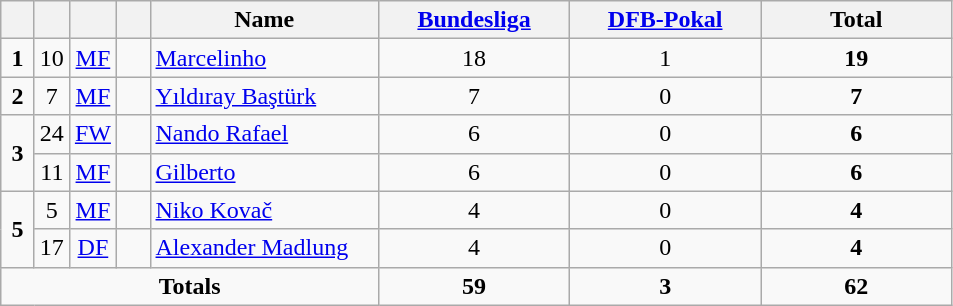<table class="wikitable" style="text-align:center">
<tr>
<th width=15></th>
<th width=15></th>
<th width=15></th>
<th width=15></th>
<th width=145>Name</th>
<th width=120><a href='#'>Bundesliga</a></th>
<th width=120><a href='#'>DFB-Pokal</a></th>
<th width=120>Total</th>
</tr>
<tr>
<td><strong>1</strong></td>
<td>10</td>
<td><a href='#'>MF</a></td>
<td></td>
<td align=left><a href='#'>Marcelinho</a></td>
<td>18</td>
<td>1</td>
<td><strong>19</strong></td>
</tr>
<tr>
<td><strong>2</strong></td>
<td>7</td>
<td><a href='#'>MF</a></td>
<td></td>
<td align=left><a href='#'>Yıldıray Baştürk</a></td>
<td>7</td>
<td>0</td>
<td><strong>7</strong></td>
</tr>
<tr>
<td rowspan=2><strong>3</strong></td>
<td>24</td>
<td><a href='#'>FW</a></td>
<td></td>
<td align=left><a href='#'>Nando Rafael</a></td>
<td>6</td>
<td>0</td>
<td><strong>6</strong></td>
</tr>
<tr>
<td>11</td>
<td><a href='#'>MF</a></td>
<td></td>
<td align=left><a href='#'>Gilberto</a></td>
<td>6</td>
<td>0</td>
<td><strong>6</strong></td>
</tr>
<tr>
<td rowspan=2><strong>5</strong></td>
<td>5</td>
<td><a href='#'>MF</a></td>
<td></td>
<td align=left><a href='#'>Niko Kovač</a></td>
<td>4</td>
<td>0</td>
<td><strong>4</strong></td>
</tr>
<tr>
<td>17</td>
<td><a href='#'>DF</a></td>
<td></td>
<td align=left><a href='#'>Alexander Madlung</a></td>
<td>4</td>
<td>0</td>
<td><strong>4</strong></td>
</tr>
<tr>
<td colspan=5><strong>Totals</strong></td>
<td><strong>59</strong></td>
<td><strong>3</strong></td>
<td><strong>62</strong></td>
</tr>
</table>
